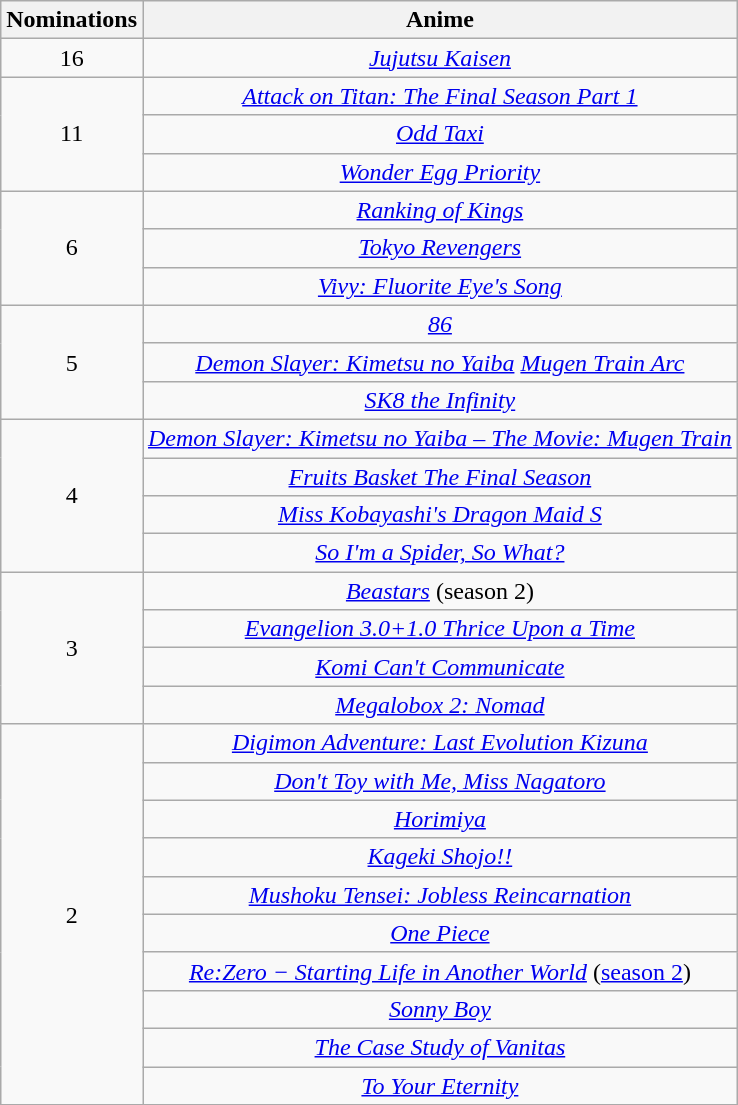<table class="wikitable" style="text-align: center">
<tr>
<th scope="col" width="55">Nominations</th>
<th scope="col" align="center">Anime</th>
</tr>
<tr>
<td rowspan="1">16</td>
<td><em><a href='#'>Jujutsu Kaisen</a></em></td>
</tr>
<tr>
<td rowspan="3">11</td>
<td><em><a href='#'>Attack on Titan: The Final Season Part 1</a></em></td>
</tr>
<tr>
<td><em><a href='#'>Odd Taxi</a></em></td>
</tr>
<tr>
<td><em><a href='#'>Wonder Egg Priority</a></em></td>
</tr>
<tr>
<td rowspan="3">6</td>
<td><em><a href='#'>Ranking of Kings</a></em></td>
</tr>
<tr>
<td><em><a href='#'>Tokyo Revengers</a></em></td>
</tr>
<tr>
<td><em><a href='#'>Vivy: Fluorite Eye's Song</a></em></td>
</tr>
<tr>
<td rowspan="3">5</td>
<td><em><a href='#'>86</a></em></td>
</tr>
<tr>
<td><em><a href='#'>Demon Slayer: Kimetsu no Yaiba</a> <a href='#'>Mugen Train Arc</a></em></td>
</tr>
<tr>
<td><em><a href='#'>SK8 the Infinity</a></em></td>
</tr>
<tr>
<td rowspan="4">4</td>
<td><em><a href='#'>Demon Slayer: Kimetsu no Yaiba – The Movie: Mugen Train</a></em></td>
</tr>
<tr>
<td><em><a href='#'>Fruits Basket The Final Season</a></em></td>
</tr>
<tr>
<td><em><a href='#'>Miss Kobayashi's Dragon Maid S</a></em></td>
</tr>
<tr>
<td><em><a href='#'>So I'm a Spider, So What?</a></em></td>
</tr>
<tr>
<td rowspan="4">3</td>
<td><em><a href='#'>Beastars</a></em> (season 2)</td>
</tr>
<tr>
<td><em><a href='#'>Evangelion 3.0+1.0 Thrice Upon a Time</a></em></td>
</tr>
<tr>
<td><em><a href='#'>Komi Can't Communicate</a></em></td>
</tr>
<tr>
<td><em><a href='#'>Megalobox 2: Nomad</a></em></td>
</tr>
<tr>
<td rowspan="10">2</td>
<td><em><a href='#'>Digimon Adventure: Last Evolution Kizuna</a></em></td>
</tr>
<tr>
<td><em><a href='#'>Don't Toy with Me, Miss Nagatoro</a></em></td>
</tr>
<tr>
<td><em><a href='#'>Horimiya</a></em></td>
</tr>
<tr>
<td><em><a href='#'>Kageki Shojo!!</a></em></td>
</tr>
<tr>
<td><em><a href='#'>Mushoku Tensei: Jobless Reincarnation</a></em></td>
</tr>
<tr>
<td><em><a href='#'>One Piece</a></em></td>
</tr>
<tr>
<td><em><a href='#'>Re:Zero − Starting Life in Another World</a></em> (<a href='#'>season 2</a>)</td>
</tr>
<tr>
<td><em><a href='#'>Sonny Boy</a></em></td>
</tr>
<tr>
<td><em><a href='#'>The Case Study of Vanitas</a></em></td>
</tr>
<tr>
<td><em><a href='#'>To Your Eternity</a></em></td>
</tr>
</table>
